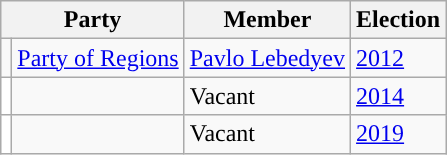<table class="wikitable">
<tr>
<th colspan="2">Party</th>
<th>Member</th>
<th>Election</th>
</tr>
<tr>
<td style="background-color: "></td>
<td><a href='#'>Party of Regions</a></td>
<td><a href='#'>Pavlo Lebedyev</a></td>
<td><a href='#'>2012</a></td>
</tr>
<tr>
<td style="background-color: white"></td>
<td></td>
<td>Vacant</td>
<td><a href='#'>2014</a></td>
</tr>
<tr>
<td style="background-color: white"></td>
<td></td>
<td>Vacant</td>
<td><a href='#'>2019</a></td>
</tr>
</table>
